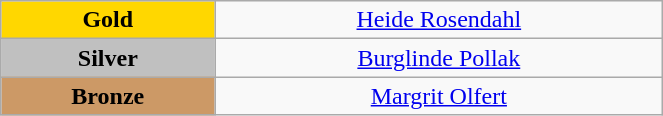<table class="wikitable" style="text-align:center; " width="35%">
<tr>
<td bgcolor="gold"><strong>Gold</strong></td>
<td><a href='#'>Heide Rosendahl</a><br>  <small><em></em></small></td>
</tr>
<tr>
<td bgcolor="silver"><strong>Silver</strong></td>
<td><a href='#'>Burglinde Pollak</a><br>  <small><em></em></small></td>
</tr>
<tr>
<td bgcolor="CC9966"><strong>Bronze</strong></td>
<td><a href='#'>Margrit Olfert</a><br>  <small><em></em></small></td>
</tr>
</table>
